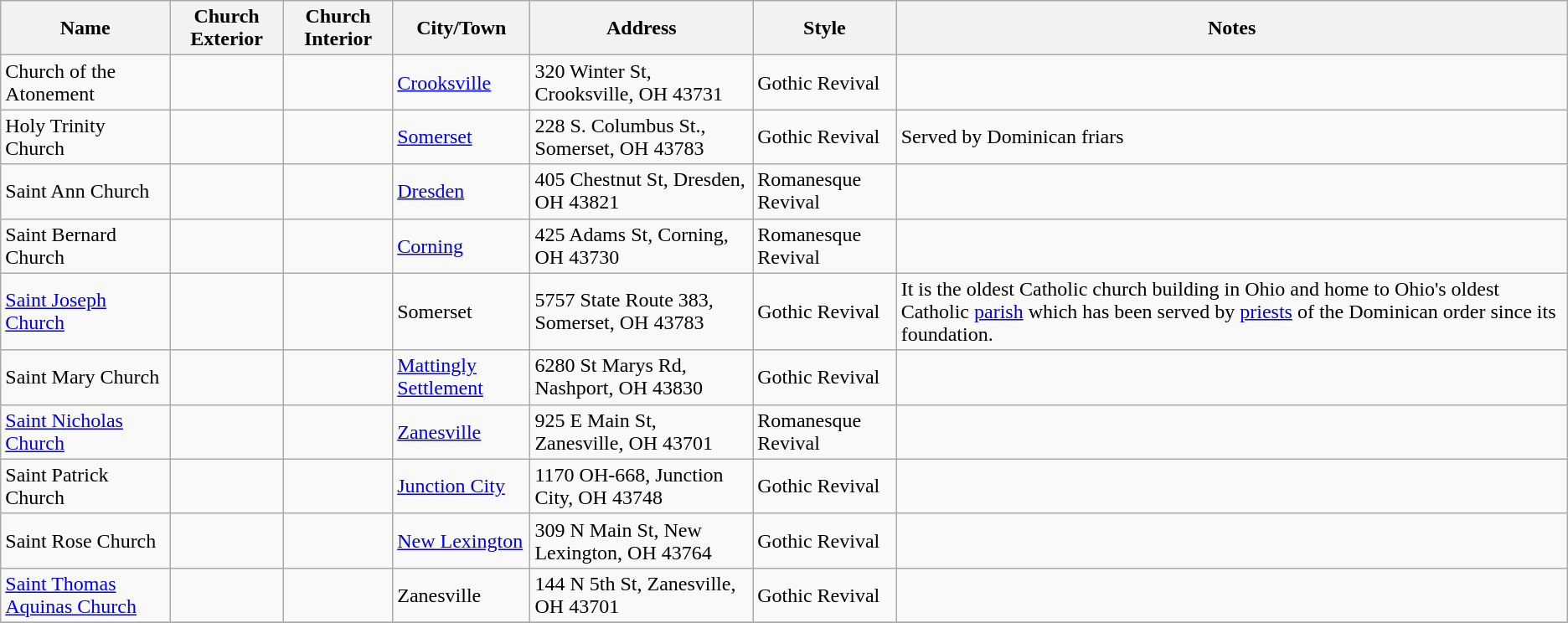<table class="wikitable sortable">
<tr>
<th style="background:light gray; color:black">Name</th>
<th class="unsortable" style="background:light gray; color:black">Church Exterior</th>
<th class="unsortable" style="background:light gray; color:black">Church Interior</th>
<th style="background:light gray; color:black">City/Town</th>
<th class="unsortable" style="background:light gray; color:black">Address</th>
<th style="background:light gray; color:black">Style</th>
<th class="unsortable" style="background:light gray; color:black">Notes</th>
</tr>
<tr>
<td>Church of the Atonement</td>
<td></td>
<td></td>
<td><a href='#'>Crooksville</a></td>
<td>320 Winter St, Crooksville, OH 43731</td>
<td>Gothic Revival</td>
<td></td>
</tr>
<tr>
<td>Holy Trinity Church</td>
<td></td>
<td></td>
<td><a href='#'>Somerset</a></td>
<td>228 S. Columbus St., Somerset, OH 43783</td>
<td>Gothic Revival</td>
<td>Served by Dominican friars</td>
</tr>
<tr>
<td>Saint Ann Church</td>
<td></td>
<td></td>
<td><a href='#'>Dresden</a></td>
<td>405 Chestnut St, Dresden, OH 43821</td>
<td>Romanesque Revival</td>
<td></td>
</tr>
<tr>
<td>Saint Bernard Church</td>
<td></td>
<td></td>
<td><a href='#'>Corning</a></td>
<td>425 Adams St, Corning, OH 43730</td>
<td>Romanesque Revival</td>
<td></td>
</tr>
<tr>
<td><a href='#'>Saint Joseph Church</a></td>
<td></td>
<td></td>
<td>Somerset</td>
<td>5757 State Route 383, Somerset, OH 43783</td>
<td>Gothic Revival</td>
<td>It is the oldest Catholic church building in Ohio and home to Ohio's oldest Catholic <a href='#'>parish</a> which has been served by <a href='#'>priests</a> of the Dominican order since its foundation.</td>
</tr>
<tr>
<td>Saint Mary Church</td>
<td></td>
<td></td>
<td><a href='#'>Mattingly Settlement</a></td>
<td>6280 St Marys Rd, Nashport, OH 43830</td>
<td>Gothic Revival</td>
<td></td>
</tr>
<tr>
<td><a href='#'>Saint Nicholas Church</a></td>
<td></td>
<td></td>
<td><a href='#'>Zanesville</a></td>
<td>925 E Main St, Zanesville, OH 43701</td>
<td>Romanesque Revival</td>
<td></td>
</tr>
<tr>
<td>Saint Patrick Church</td>
<td></td>
<td></td>
<td><a href='#'>Junction City</a></td>
<td>1170 OH-668, Junction City, OH 43748</td>
<td>Gothic Revival</td>
<td></td>
</tr>
<tr>
<td>Saint Rose Church</td>
<td></td>
<td></td>
<td><a href='#'>New Lexington</a></td>
<td>309 N Main St, New Lexington, OH 43764</td>
<td>Gothic Revival</td>
<td></td>
</tr>
<tr>
<td><a href='#'>Saint Thomas Aquinas Church</a></td>
<td></td>
<td></td>
<td>Zanesville</td>
<td>144 N 5th St, Zanesville, OH 43701</td>
<td>Gothic Revival</td>
<td></td>
</tr>
<tr>
</tr>
</table>
